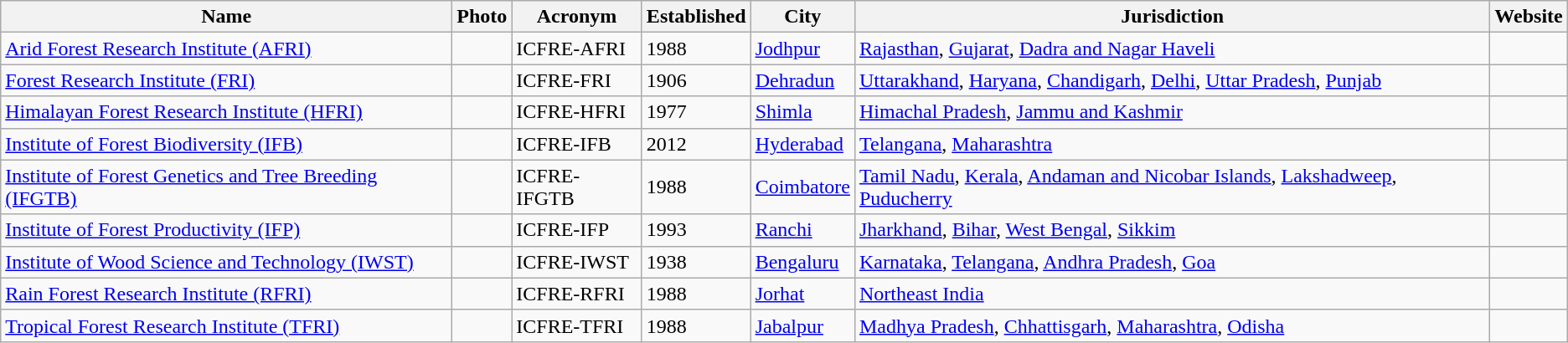<table class="wikitable sortable">
<tr>
<th>Name</th>
<th>Photo</th>
<th>Acronym</th>
<th>Established</th>
<th>City</th>
<th>Jurisdiction</th>
<th>Website</th>
</tr>
<tr>
<td><a href='#'>Arid Forest Research Institute (AFRI)</a></td>
<td></td>
<td>ICFRE-AFRI</td>
<td>1988</td>
<td><a href='#'>Jodhpur</a></td>
<td><a href='#'>Rajasthan</a>, <a href='#'>Gujarat</a>, <a href='#'>Dadra and Nagar Haveli</a></td>
<td></td>
</tr>
<tr>
<td><a href='#'>Forest Research Institute (FRI)</a></td>
<td></td>
<td>ICFRE-FRI</td>
<td>1906</td>
<td><a href='#'>Dehradun</a></td>
<td><a href='#'>Uttarakhand</a>, <a href='#'>Haryana</a>, <a href='#'>Chandigarh</a>, <a href='#'>Delhi</a>, <a href='#'>Uttar Pradesh</a>, <a href='#'>Punjab</a></td>
<td></td>
</tr>
<tr>
<td><a href='#'>Himalayan Forest Research Institute (HFRI)</a></td>
<td></td>
<td>ICFRE-HFRI</td>
<td>1977</td>
<td><a href='#'>Shimla</a></td>
<td><a href='#'>Himachal Pradesh</a>, <a href='#'>Jammu and Kashmir</a></td>
<td></td>
</tr>
<tr>
<td><a href='#'>Institute of Forest Biodiversity (IFB)</a></td>
<td></td>
<td>ICFRE-IFB</td>
<td>2012</td>
<td><a href='#'>Hyderabad</a></td>
<td><a href='#'>Telangana</a>, <a href='#'>Maharashtra</a></td>
<td></td>
</tr>
<tr>
<td><a href='#'>Institute of Forest Genetics and Tree Breeding (IFGTB)</a></td>
<td></td>
<td>ICFRE-IFGTB</td>
<td>1988</td>
<td><a href='#'>Coimbatore</a></td>
<td><a href='#'>Tamil Nadu</a>, <a href='#'>Kerala</a>, <a href='#'>Andaman and Nicobar Islands</a>, <a href='#'>Lakshadweep</a>, <a href='#'>Puducherry</a></td>
<td></td>
</tr>
<tr>
<td><a href='#'>Institute of Forest Productivity (IFP)</a></td>
<td></td>
<td>ICFRE-IFP</td>
<td>1993</td>
<td><a href='#'>Ranchi</a></td>
<td><a href='#'>Jharkhand</a>, <a href='#'>Bihar</a>, <a href='#'>West Bengal</a>, <a href='#'>Sikkim</a></td>
<td></td>
</tr>
<tr>
<td><a href='#'>Institute of Wood Science and Technology (IWST)</a></td>
<td></td>
<td>ICFRE-IWST</td>
<td>1938</td>
<td><a href='#'>Bengaluru</a></td>
<td><a href='#'>Karnataka</a>, <a href='#'>Telangana</a>, <a href='#'>Andhra Pradesh</a>, <a href='#'>Goa</a></td>
<td></td>
</tr>
<tr>
<td><a href='#'>Rain Forest Research Institute (RFRI)</a></td>
<td></td>
<td>ICFRE-RFRI</td>
<td>1988</td>
<td><a href='#'>Jorhat</a></td>
<td><a href='#'>Northeast India</a></td>
<td></td>
</tr>
<tr>
<td><a href='#'>Tropical Forest Research Institute (TFRI)</a></td>
<td></td>
<td>ICFRE-TFRI</td>
<td>1988</td>
<td><a href='#'>Jabalpur</a></td>
<td><a href='#'>Madhya Pradesh</a>, <a href='#'>Chhattisgarh</a>, <a href='#'>Maharashtra</a>, <a href='#'>Odisha</a></td>
<td></td>
</tr>
</table>
